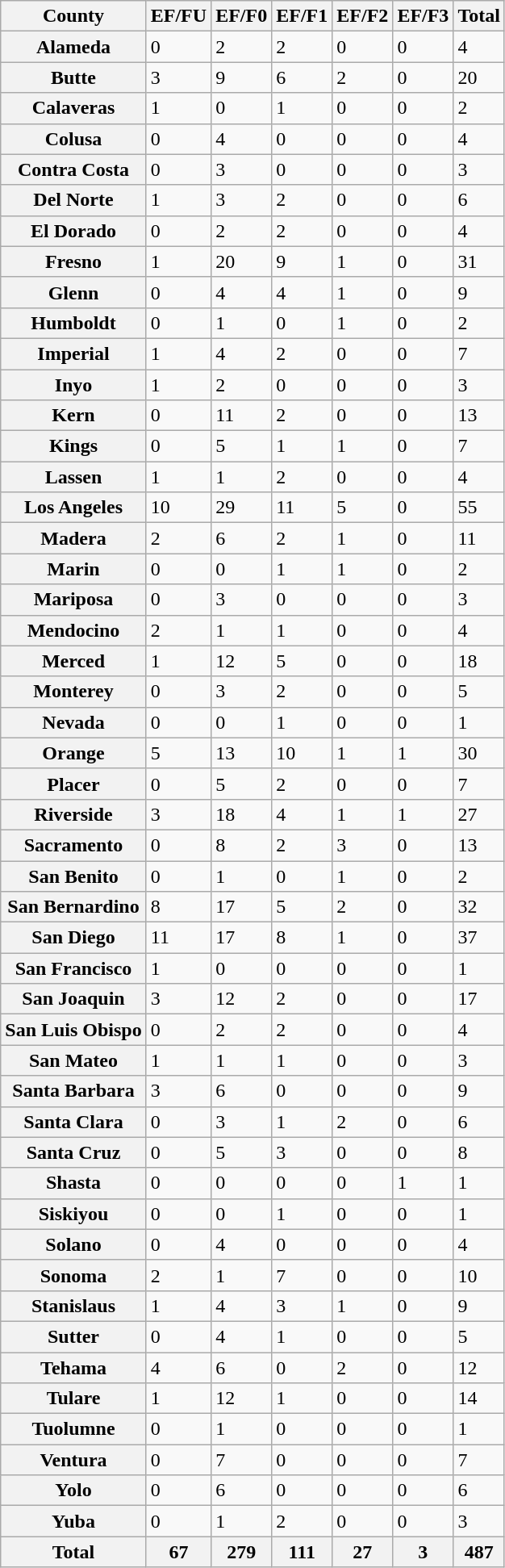<table class="wikitable sortable">
<tr>
<th scope=col>County</th>
<th scope=col>EF/FU</th>
<th scope=col>EF/F0</th>
<th scope=col>EF/F1</th>
<th scope=col>EF/F2</th>
<th scope=col>EF/F3</th>
<th scope=col>Total</th>
</tr>
<tr>
<th scope=row>Alameda</th>
<td>0</td>
<td>2</td>
<td>2</td>
<td>0</td>
<td>0</td>
<td>4</td>
</tr>
<tr>
<th scope=row>Butte</th>
<td>3</td>
<td>9</td>
<td>6</td>
<td>2</td>
<td>0</td>
<td>20</td>
</tr>
<tr>
<th scope=row>Calaveras</th>
<td>1</td>
<td>0</td>
<td>1</td>
<td>0</td>
<td>0</td>
<td>2</td>
</tr>
<tr>
<th scope=row>Colusa</th>
<td>0</td>
<td>4</td>
<td>0</td>
<td>0</td>
<td>0</td>
<td>4</td>
</tr>
<tr>
<th scope=row>Contra Costa</th>
<td>0</td>
<td>3</td>
<td>0</td>
<td>0</td>
<td>0</td>
<td>3</td>
</tr>
<tr>
<th scope=row>Del Norte</th>
<td>1</td>
<td>3</td>
<td>2</td>
<td>0</td>
<td>0</td>
<td>6</td>
</tr>
<tr>
<th scope=row>El Dorado</th>
<td>0</td>
<td>2</td>
<td>2</td>
<td>0</td>
<td>0</td>
<td>4</td>
</tr>
<tr>
<th scope=row>Fresno</th>
<td>1</td>
<td>20</td>
<td>9</td>
<td>1</td>
<td>0</td>
<td>31</td>
</tr>
<tr>
<th scope=row>Glenn</th>
<td>0</td>
<td>4</td>
<td>4</td>
<td>1</td>
<td>0</td>
<td>9</td>
</tr>
<tr>
<th scope=row>Humboldt</th>
<td>0</td>
<td>1</td>
<td>0</td>
<td>1</td>
<td>0</td>
<td>2</td>
</tr>
<tr>
<th scope=row>Imperial</th>
<td>1</td>
<td>4</td>
<td>2</td>
<td>0</td>
<td>0</td>
<td>7</td>
</tr>
<tr>
<th scope=row>Inyo</th>
<td>1</td>
<td>2</td>
<td>0</td>
<td>0</td>
<td>0</td>
<td>3</td>
</tr>
<tr>
<th scope=row>Kern</th>
<td>0</td>
<td>11</td>
<td>2</td>
<td>0</td>
<td>0</td>
<td>13</td>
</tr>
<tr>
<th scope=row>Kings</th>
<td>0</td>
<td>5</td>
<td>1</td>
<td>1</td>
<td>0</td>
<td>7</td>
</tr>
<tr>
<th scope=row>Lassen</th>
<td>1</td>
<td>1</td>
<td>2</td>
<td>0</td>
<td>0</td>
<td>4</td>
</tr>
<tr>
<th scope=row>Los Angeles</th>
<td>10</td>
<td>29</td>
<td>11</td>
<td>5</td>
<td>0</td>
<td>55</td>
</tr>
<tr>
<th scope=row>Madera</th>
<td>2</td>
<td>6</td>
<td>2</td>
<td>1</td>
<td>0</td>
<td>11</td>
</tr>
<tr>
<th scope=row>Marin</th>
<td>0</td>
<td>0</td>
<td>1</td>
<td>1</td>
<td>0</td>
<td>2</td>
</tr>
<tr>
<th scope=row>Mariposa</th>
<td>0</td>
<td>3</td>
<td>0</td>
<td>0</td>
<td>0</td>
<td>3</td>
</tr>
<tr>
<th scope=row>Mendocino</th>
<td>2</td>
<td>1</td>
<td>1</td>
<td>0</td>
<td>0</td>
<td>4</td>
</tr>
<tr>
<th scope=row>Merced</th>
<td>1</td>
<td>12</td>
<td>5</td>
<td>0</td>
<td>0</td>
<td>18</td>
</tr>
<tr>
<th scope=row>Monterey</th>
<td>0</td>
<td>3</td>
<td>2</td>
<td>0</td>
<td>0</td>
<td>5</td>
</tr>
<tr>
<th scope=row>Nevada</th>
<td>0</td>
<td>0</td>
<td>1</td>
<td>0</td>
<td>0</td>
<td>1</td>
</tr>
<tr>
<th scope=row>Orange</th>
<td>5</td>
<td>13</td>
<td>10</td>
<td>1</td>
<td>1</td>
<td>30</td>
</tr>
<tr>
<th scope=row>Placer</th>
<td>0</td>
<td>5</td>
<td>2</td>
<td>0</td>
<td>0</td>
<td>7</td>
</tr>
<tr>
<th scope=row>Riverside</th>
<td>3</td>
<td>18</td>
<td>4</td>
<td>1</td>
<td>1</td>
<td>27</td>
</tr>
<tr>
<th scope=row>Sacramento</th>
<td>0</td>
<td>8</td>
<td>2</td>
<td>3</td>
<td>0</td>
<td>13</td>
</tr>
<tr>
<th scope=row>San Benito</th>
<td>0</td>
<td>1</td>
<td>0</td>
<td>1</td>
<td>0</td>
<td>2</td>
</tr>
<tr>
<th scope=row>San Bernardino</th>
<td>8</td>
<td>17</td>
<td>5</td>
<td>2</td>
<td>0</td>
<td>32</td>
</tr>
<tr>
<th scope=row>San Diego</th>
<td>11</td>
<td>17</td>
<td>8</td>
<td>1</td>
<td>0</td>
<td>37</td>
</tr>
<tr>
<th scope=row>San Francisco</th>
<td>1</td>
<td>0</td>
<td>0</td>
<td>0</td>
<td>0</td>
<td>1</td>
</tr>
<tr>
<th scope=row>San Joaquin</th>
<td>3</td>
<td>12</td>
<td>2</td>
<td>0</td>
<td>0</td>
<td>17</td>
</tr>
<tr>
<th scope=row>San Luis Obispo</th>
<td>0</td>
<td>2</td>
<td>2</td>
<td>0</td>
<td>0</td>
<td>4</td>
</tr>
<tr>
<th scope=row>San Mateo</th>
<td>1</td>
<td>1</td>
<td>1</td>
<td>0</td>
<td>0</td>
<td>3</td>
</tr>
<tr>
<th scope=row>Santa Barbara</th>
<td>3</td>
<td>6</td>
<td>0</td>
<td>0</td>
<td>0</td>
<td>9</td>
</tr>
<tr>
<th scope=row>Santa Clara</th>
<td>0</td>
<td>3</td>
<td>1</td>
<td>2</td>
<td>0</td>
<td>6</td>
</tr>
<tr>
<th scope=row>Santa Cruz</th>
<td>0</td>
<td>5</td>
<td>3</td>
<td>0</td>
<td>0</td>
<td>8</td>
</tr>
<tr>
<th scope=row>Shasta</th>
<td>0</td>
<td>0</td>
<td>0</td>
<td>0</td>
<td>1</td>
<td>1</td>
</tr>
<tr>
<th scope=row>Siskiyou</th>
<td>0</td>
<td>0</td>
<td>1</td>
<td>0</td>
<td>0</td>
<td>1</td>
</tr>
<tr>
<th scope=row>Solano</th>
<td>0</td>
<td>4</td>
<td>0</td>
<td>0</td>
<td>0</td>
<td>4</td>
</tr>
<tr>
<th scope=row>Sonoma</th>
<td>2</td>
<td>1</td>
<td>7</td>
<td>0</td>
<td>0</td>
<td>10</td>
</tr>
<tr>
<th scope=row>Stanislaus</th>
<td>1</td>
<td>4</td>
<td>3</td>
<td>1</td>
<td>0</td>
<td>9</td>
</tr>
<tr>
<th scope=row>Sutter</th>
<td>0</td>
<td>4</td>
<td>1</td>
<td>0</td>
<td>0</td>
<td>5</td>
</tr>
<tr>
<th scope=row>Tehama</th>
<td>4</td>
<td>6</td>
<td>0</td>
<td>2</td>
<td>0</td>
<td>12</td>
</tr>
<tr>
<th scope=row>Tulare</th>
<td>1</td>
<td>12</td>
<td>1</td>
<td>0</td>
<td>0</td>
<td>14</td>
</tr>
<tr>
<th scope=row>Tuolumne</th>
<td>0</td>
<td>1</td>
<td>0</td>
<td>0</td>
<td>0</td>
<td>1</td>
</tr>
<tr>
<th scope=row>Ventura</th>
<td>0</td>
<td>7</td>
<td>0</td>
<td>0</td>
<td>0</td>
<td>7</td>
</tr>
<tr>
<th scope=row>Yolo</th>
<td>0</td>
<td>6</td>
<td>0</td>
<td>0</td>
<td>0</td>
<td>6</td>
</tr>
<tr>
<th scope=row>Yuba</th>
<td>0</td>
<td>1</td>
<td>2</td>
<td>0</td>
<td>0</td>
<td>3</td>
</tr>
<tr>
<th>Total</th>
<th>67</th>
<th>279</th>
<th>111</th>
<th>27</th>
<th>3</th>
<th>487</th>
</tr>
</table>
